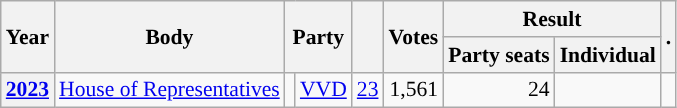<table class="wikitable plainrowheaders sortable" border=2 cellpadding=4 cellspacing=0 style="border: 1px #aaa solid; font-size: 90%; text-align:center;">
<tr>
<th scope="col" rowspan=2>Year</th>
<th scope="col" rowspan=2>Body</th>
<th scope="col" colspan=2 rowspan=2>Party</th>
<th scope="col" rowspan=2></th>
<th scope="col" rowspan=2>Votes</th>
<th scope="colgroup" colspan=2>Result</th>
<th scope="col" rowspan=2 class="unsortable">.</th>
</tr>
<tr>
<th scope="col">Party seats</th>
<th scope="col">Individual</th>
</tr>
<tr>
<th scope="row"><a href='#'>2023</a></th>
<td><a href='#'>House of Representatives</a></td>
<td style="background-color:"></td>
<td><a href='#'>VVD</a></td>
<td style=text-align:right><a href='#'>23</a></td>
<td style=text-align:right>1,561</td>
<td style=text-align:right>24</td>
<td></td>
<td></td>
</tr>
</table>
